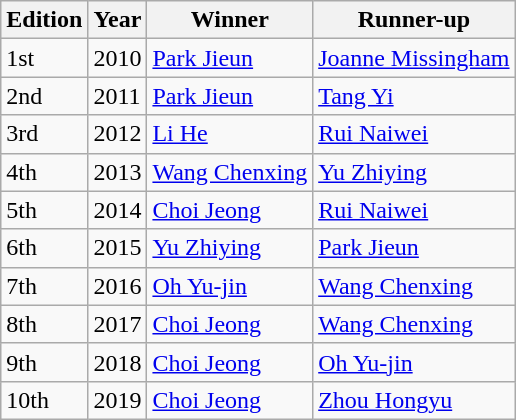<table class="wikitable" style="text-align: left;">
<tr>
<th>Edition</th>
<th>Year</th>
<th>Winner</th>
<th>Runner-up</th>
</tr>
<tr>
<td>1st</td>
<td>2010</td>
<td> <a href='#'>Park Jieun</a></td>
<td> <a href='#'>Joanne Missingham</a></td>
</tr>
<tr>
<td>2nd</td>
<td>2011</td>
<td> <a href='#'>Park Jieun</a></td>
<td> <a href='#'>Tang Yi</a></td>
</tr>
<tr>
<td>3rd</td>
<td>2012</td>
<td> <a href='#'>Li He</a></td>
<td> <a href='#'>Rui Naiwei</a></td>
</tr>
<tr>
<td>4th</td>
<td>2013</td>
<td> <a href='#'>Wang Chenxing</a></td>
<td> <a href='#'>Yu Zhiying</a></td>
</tr>
<tr>
<td>5th</td>
<td>2014</td>
<td> <a href='#'>Choi Jeong</a></td>
<td> <a href='#'>Rui Naiwei</a></td>
</tr>
<tr>
<td>6th</td>
<td>2015</td>
<td> <a href='#'>Yu Zhiying</a></td>
<td> <a href='#'>Park Jieun</a></td>
</tr>
<tr>
<td>7th</td>
<td>2016</td>
<td> <a href='#'>Oh Yu-jin</a></td>
<td> <a href='#'>Wang Chenxing</a></td>
</tr>
<tr>
<td>8th</td>
<td>2017</td>
<td> <a href='#'>Choi Jeong</a></td>
<td> <a href='#'>Wang Chenxing</a></td>
</tr>
<tr>
<td>9th</td>
<td>2018</td>
<td> <a href='#'>Choi Jeong</a></td>
<td> <a href='#'>Oh Yu-jin</a></td>
</tr>
<tr>
<td>10th</td>
<td>2019</td>
<td> <a href='#'>Choi Jeong</a></td>
<td> <a href='#'>Zhou Hongyu</a></td>
</tr>
</table>
